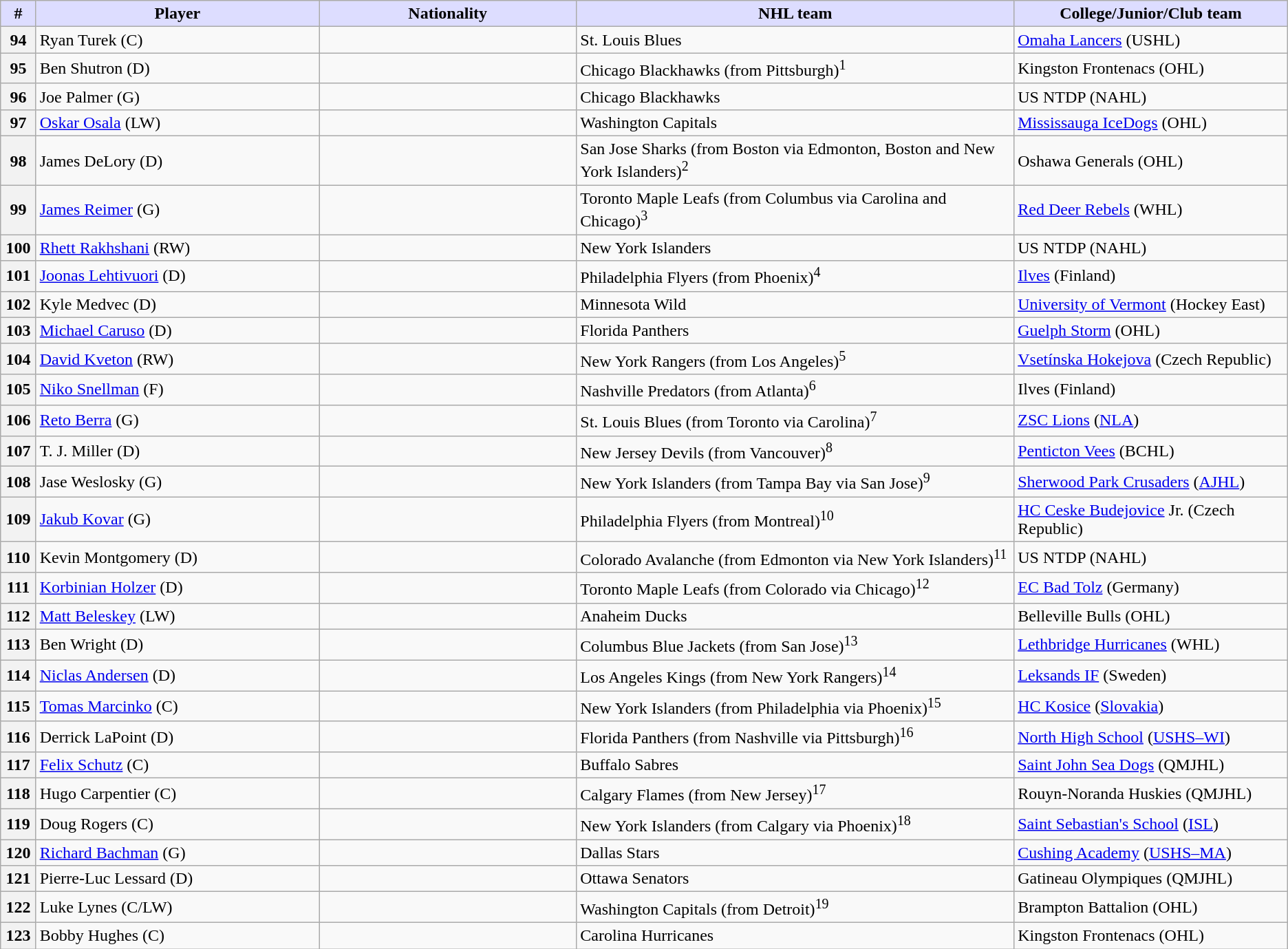<table class="wikitable">
<tr>
<th style="background:#ddf; width:2.75%;">#</th>
<th style="background:#ddf; width:22.0%;">Player</th>
<th style="background:#ddf; width:20.0%;">Nationality</th>
<th style="background:#ddf; width:34.0%;">NHL team</th>
<th style="background:#ddf; width:100.0%;">College/Junior/Club team</th>
</tr>
<tr>
<th>94</th>
<td>Ryan Turek (C)</td>
<td></td>
<td>St. Louis Blues</td>
<td><a href='#'>Omaha Lancers</a> (USHL)</td>
</tr>
<tr>
<th>95</th>
<td>Ben Shutron (D)</td>
<td></td>
<td>Chicago Blackhawks (from Pittsburgh)<sup>1</sup></td>
<td>Kingston Frontenacs (OHL)</td>
</tr>
<tr>
<th>96</th>
<td>Joe Palmer (G)</td>
<td></td>
<td>Chicago Blackhawks</td>
<td>US NTDP (NAHL)</td>
</tr>
<tr>
<th>97</th>
<td><a href='#'>Oskar Osala</a> (LW)</td>
<td></td>
<td>Washington Capitals</td>
<td><a href='#'>Mississauga IceDogs</a> (OHL)</td>
</tr>
<tr>
<th>98</th>
<td>James DeLory (D)</td>
<td></td>
<td>San Jose Sharks (from Boston via Edmonton, Boston and New York Islanders)<sup>2</sup></td>
<td>Oshawa Generals (OHL)</td>
</tr>
<tr>
<th>99</th>
<td><a href='#'>James Reimer</a> (G)</td>
<td></td>
<td>Toronto Maple Leafs (from Columbus via Carolina and Chicago)<sup>3</sup></td>
<td><a href='#'>Red Deer Rebels</a> (WHL)</td>
</tr>
<tr>
<th>100</th>
<td><a href='#'>Rhett Rakhshani</a> (RW)</td>
<td></td>
<td>New York Islanders</td>
<td>US NTDP (NAHL)</td>
</tr>
<tr>
<th>101</th>
<td><a href='#'>Joonas Lehtivuori</a> (D)</td>
<td></td>
<td>Philadelphia Flyers (from Phoenix)<sup>4</sup></td>
<td><a href='#'>Ilves</a> (Finland)</td>
</tr>
<tr>
<th>102</th>
<td>Kyle Medvec (D)</td>
<td></td>
<td>Minnesota Wild</td>
<td><a href='#'>University of Vermont</a> (Hockey East)</td>
</tr>
<tr>
<th>103</th>
<td><a href='#'>Michael Caruso</a> (D)</td>
<td></td>
<td>Florida Panthers</td>
<td><a href='#'>Guelph Storm</a> (OHL)</td>
</tr>
<tr>
<th>104</th>
<td><a href='#'>David Kveton</a> (RW)</td>
<td></td>
<td>New York Rangers (from Los Angeles)<sup>5</sup></td>
<td><a href='#'>Vsetínska Hokejova</a> (Czech Republic)</td>
</tr>
<tr>
<th>105</th>
<td><a href='#'>Niko Snellman</a> (F)</td>
<td></td>
<td>Nashville Predators (from Atlanta)<sup>6</sup></td>
<td>Ilves (Finland)</td>
</tr>
<tr>
<th>106</th>
<td><a href='#'>Reto Berra</a> (G)</td>
<td></td>
<td>St. Louis Blues (from Toronto via Carolina)<sup>7</sup></td>
<td><a href='#'>ZSC Lions</a> (<a href='#'>NLA</a>)</td>
</tr>
<tr>
<th>107</th>
<td>T. J. Miller (D)</td>
<td></td>
<td>New Jersey Devils (from Vancouver)<sup>8</sup></td>
<td><a href='#'>Penticton Vees</a> (BCHL)</td>
</tr>
<tr>
<th>108</th>
<td>Jase Weslosky (G)</td>
<td></td>
<td>New York Islanders (from Tampa Bay via San Jose)<sup>9</sup></td>
<td><a href='#'>Sherwood Park Crusaders</a> (<a href='#'>AJHL</a>)</td>
</tr>
<tr>
<th>109</th>
<td><a href='#'>Jakub Kovar</a> (G)</td>
<td></td>
<td>Philadelphia Flyers (from Montreal)<sup>10</sup></td>
<td><a href='#'>HC Ceske Budejovice</a> Jr. (Czech Republic)</td>
</tr>
<tr>
<th>110</th>
<td>Kevin Montgomery (D)</td>
<td></td>
<td>Colorado Avalanche (from Edmonton via New York Islanders)<sup>11</sup></td>
<td>US NTDP (NAHL)</td>
</tr>
<tr>
<th>111</th>
<td><a href='#'>Korbinian Holzer</a> (D)</td>
<td></td>
<td>Toronto Maple Leafs (from Colorado via Chicago)<sup>12</sup></td>
<td><a href='#'>EC Bad Tolz</a> (Germany)</td>
</tr>
<tr>
<th>112</th>
<td><a href='#'>Matt Beleskey</a> (LW)</td>
<td></td>
<td>Anaheim Ducks</td>
<td>Belleville Bulls (OHL)</td>
</tr>
<tr>
<th>113</th>
<td>Ben Wright (D)</td>
<td></td>
<td>Columbus Blue Jackets (from San Jose)<sup>13</sup></td>
<td><a href='#'>Lethbridge Hurricanes</a> (WHL)</td>
</tr>
<tr>
<th>114</th>
<td><a href='#'>Niclas Andersen</a> (D)</td>
<td></td>
<td>Los Angeles Kings (from New York Rangers)<sup>14</sup></td>
<td><a href='#'>Leksands IF</a> (Sweden)</td>
</tr>
<tr>
<th>115</th>
<td><a href='#'>Tomas Marcinko</a> (C)</td>
<td></td>
<td>New York Islanders (from Philadelphia via Phoenix)<sup>15</sup></td>
<td><a href='#'>HC Kosice</a> (<a href='#'>Slovakia</a>)</td>
</tr>
<tr>
<th>116</th>
<td>Derrick LaPoint (D)</td>
<td></td>
<td>Florida Panthers (from Nashville via Pittsburgh)<sup>16</sup></td>
<td><a href='#'>North High School</a> (<a href='#'>USHS–WI</a>)</td>
</tr>
<tr>
<th>117</th>
<td><a href='#'>Felix Schutz</a> (C)</td>
<td></td>
<td>Buffalo Sabres</td>
<td><a href='#'>Saint John Sea Dogs</a> (QMJHL)</td>
</tr>
<tr>
<th>118</th>
<td>Hugo Carpentier (C)</td>
<td></td>
<td>Calgary Flames (from New Jersey)<sup>17</sup></td>
<td>Rouyn-Noranda Huskies (QMJHL)</td>
</tr>
<tr>
<th>119</th>
<td>Doug Rogers (C)</td>
<td></td>
<td>New York Islanders (from Calgary via Phoenix)<sup>18</sup></td>
<td><a href='#'>Saint Sebastian's School</a> (<a href='#'>ISL</a>)</td>
</tr>
<tr>
<th>120</th>
<td><a href='#'>Richard Bachman</a> (G)</td>
<td></td>
<td>Dallas Stars</td>
<td><a href='#'>Cushing Academy</a> (<a href='#'>USHS–MA</a>)</td>
</tr>
<tr>
<th>121</th>
<td>Pierre-Luc Lessard (D)</td>
<td></td>
<td>Ottawa Senators</td>
<td>Gatineau Olympiques (QMJHL)</td>
</tr>
<tr>
<th>122</th>
<td>Luke Lynes (C/LW)</td>
<td></td>
<td>Washington Capitals (from Detroit)<sup>19</sup></td>
<td>Brampton Battalion (OHL)</td>
</tr>
<tr>
<th>123</th>
<td>Bobby Hughes (C)</td>
<td></td>
<td>Carolina Hurricanes</td>
<td>Kingston Frontenacs (OHL)</td>
</tr>
</table>
